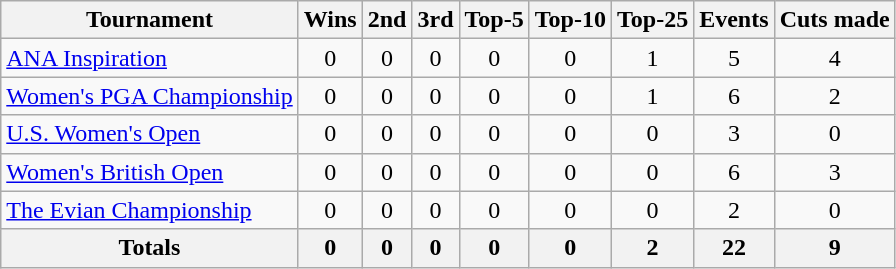<table class=wikitable style=text-align:center>
<tr>
<th>Tournament</th>
<th>Wins</th>
<th>2nd</th>
<th>3rd</th>
<th>Top-5</th>
<th>Top-10</th>
<th>Top-25</th>
<th>Events</th>
<th>Cuts made</th>
</tr>
<tr>
<td align=left><a href='#'>ANA Inspiration</a></td>
<td>0</td>
<td>0</td>
<td>0</td>
<td>0</td>
<td>0</td>
<td>1</td>
<td>5</td>
<td>4</td>
</tr>
<tr>
<td align=left><a href='#'>Women's PGA Championship</a></td>
<td>0</td>
<td>0</td>
<td>0</td>
<td>0</td>
<td>0</td>
<td>1</td>
<td>6</td>
<td>2</td>
</tr>
<tr>
<td align=left><a href='#'>U.S. Women's Open</a></td>
<td>0</td>
<td>0</td>
<td>0</td>
<td>0</td>
<td>0</td>
<td>0</td>
<td>3</td>
<td>0</td>
</tr>
<tr>
<td align=left><a href='#'>Women's British Open</a></td>
<td>0</td>
<td>0</td>
<td>0</td>
<td>0</td>
<td>0</td>
<td>0</td>
<td>6</td>
<td>3</td>
</tr>
<tr>
<td align=left><a href='#'>The Evian Championship</a></td>
<td>0</td>
<td>0</td>
<td>0</td>
<td>0</td>
<td>0</td>
<td>0</td>
<td>2</td>
<td>0</td>
</tr>
<tr>
<th>Totals</th>
<th>0</th>
<th>0</th>
<th>0</th>
<th>0</th>
<th>0</th>
<th>2</th>
<th>22</th>
<th>9</th>
</tr>
</table>
